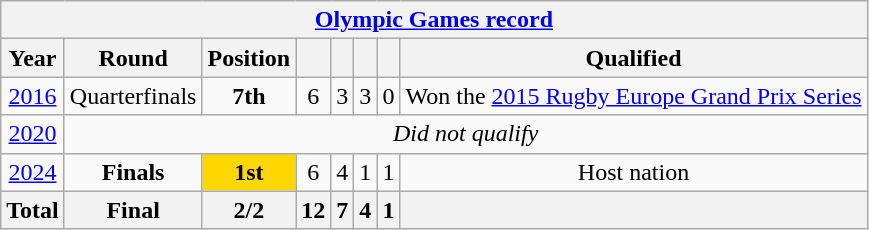<table class="wikitable" style="text-align: center;">
<tr>
<th colspan=8><a href='#'>Olympic Games record</a></th>
</tr>
<tr>
<th>Year</th>
<th>Round</th>
<th>Position</th>
<th></th>
<th></th>
<th></th>
<th></th>
<th>Qualified</th>
</tr>
<tr>
<td> <a href='#'>2016</a></td>
<td>Quarterfinals</td>
<td><strong>7th</strong></td>
<td>6</td>
<td>3</td>
<td>3</td>
<td>0</td>
<td>Won the <a href='#'>2015 Rugby Europe Grand Prix Series</a></td>
</tr>
<tr>
<td> <a href='#'>2020</a></td>
<td colspan=8><em>Did not qualify</em></td>
</tr>
<tr>
<td> <a href='#'>2024</a></td>
<td><strong>Finals</strong></td>
<td style="background:Gold"><strong>1st</strong></td>
<td>6</td>
<td>4</td>
<td>1</td>
<td>1</td>
<td>Host nation</td>
</tr>
<tr>
<th>Total</th>
<th>Final</th>
<th>2/2</th>
<th>12</th>
<th>7</th>
<th>4</th>
<th>1</th>
<th></th>
</tr>
</table>
